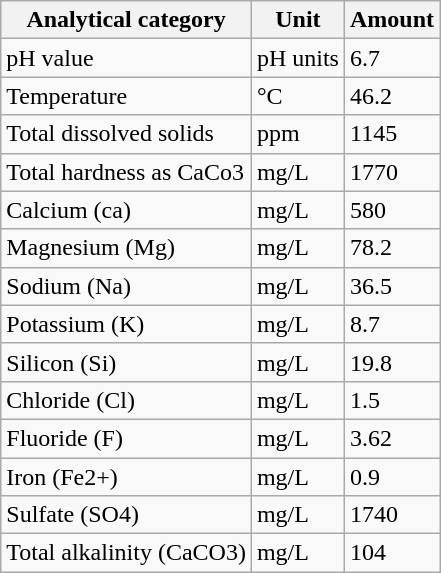<table class="wikitable">
<tr>
<th>Analytical category</th>
<th>Unit</th>
<th>Amount</th>
</tr>
<tr>
<td>pH value</td>
<td>pH units</td>
<td>6.7</td>
</tr>
<tr>
<td>Temperature</td>
<td>°C</td>
<td>46.2</td>
</tr>
<tr>
<td>Total dissolved solids</td>
<td>ppm</td>
<td>1145</td>
</tr>
<tr>
<td>Total hardness as CaCo3</td>
<td>mg/L</td>
<td>1770</td>
</tr>
<tr>
<td>Calcium (ca)</td>
<td>mg/L</td>
<td>580</td>
</tr>
<tr>
<td>Magnesium (Mg)</td>
<td>mg/L</td>
<td>78.2</td>
</tr>
<tr>
<td>Sodium (Na)</td>
<td>mg/L</td>
<td>36.5</td>
</tr>
<tr>
<td>Potassium (K)</td>
<td>mg/L</td>
<td>8.7</td>
</tr>
<tr>
<td>Silicon (Si)</td>
<td>mg/L</td>
<td>19.8</td>
</tr>
<tr>
<td>Chloride (Cl)</td>
<td>mg/L</td>
<td>1.5</td>
</tr>
<tr>
<td>Fluoride (F)</td>
<td>mg/L</td>
<td>3.62</td>
</tr>
<tr>
<td>Iron (Fe2+)</td>
<td>mg/L</td>
<td>0.9</td>
</tr>
<tr>
<td>Sulfate (SO4)</td>
<td>mg/L</td>
<td>1740</td>
</tr>
<tr>
<td>Total alkalinity (CaCO3)</td>
<td>mg/L</td>
<td>104</td>
</tr>
</table>
